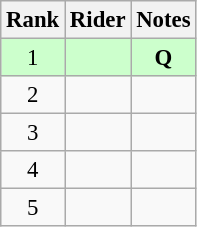<table class="wikitable" style="font-size:95%" style="width:25em;">
<tr>
<th>Rank</th>
<th>Rider</th>
<th>Notes</th>
</tr>
<tr bgcolor=ccffcc>
<td align=center>1</td>
<td></td>
<td align=center><strong>Q</strong></td>
</tr>
<tr>
<td align=center>2</td>
<td></td>
<td></td>
</tr>
<tr>
<td align=center>3</td>
<td></td>
<td></td>
</tr>
<tr>
<td align=center>4</td>
<td></td>
<td></td>
</tr>
<tr>
<td align=center>5</td>
<td></td>
<td></td>
</tr>
</table>
